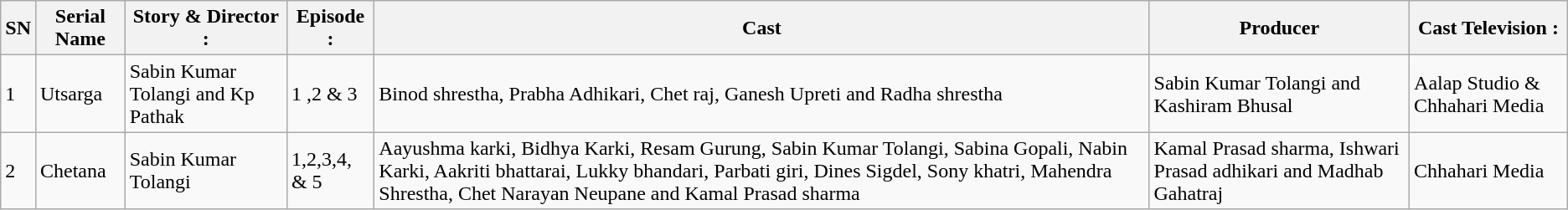<table class="wikitable sortable">
<tr>
<th>SN</th>
<th>Serial Name</th>
<th>Story & Director :</th>
<th>Episode :</th>
<th>Cast</th>
<th>Producer</th>
<th>Cast Television :</th>
</tr>
<tr>
<td>1</td>
<td>Utsarga</td>
<td>Sabin Kumar Tolangi and Kp Pathak</td>
<td>1 ,2 & 3</td>
<td>Binod shrestha, Prabha Adhikari, Chet raj, Ganesh Upreti and Radha shrestha</td>
<td>Sabin Kumar Tolangi and Kashiram Bhusal</td>
<td>Aalap Studio & Chhahari Media</td>
</tr>
<tr>
<td>2</td>
<td>Chetana</td>
<td>Sabin Kumar Tolangi</td>
<td>1,2,3,4, & 5</td>
<td>Aayushma karki, Bidhya Karki, Resam Gurung, Sabin Kumar Tolangi, Sabina Gopali, Nabin Karki, Aakriti bhattarai, Lukky bhandari, Parbati giri, Dines Sigdel, Sony khatri, Mahendra Shrestha, Chet Narayan Neupane and Kamal Prasad sharma</td>
<td>Kamal Prasad sharma, Ishwari Prasad adhikari and Madhab Gahatraj</td>
<td>Chhahari Media</td>
</tr>
</table>
